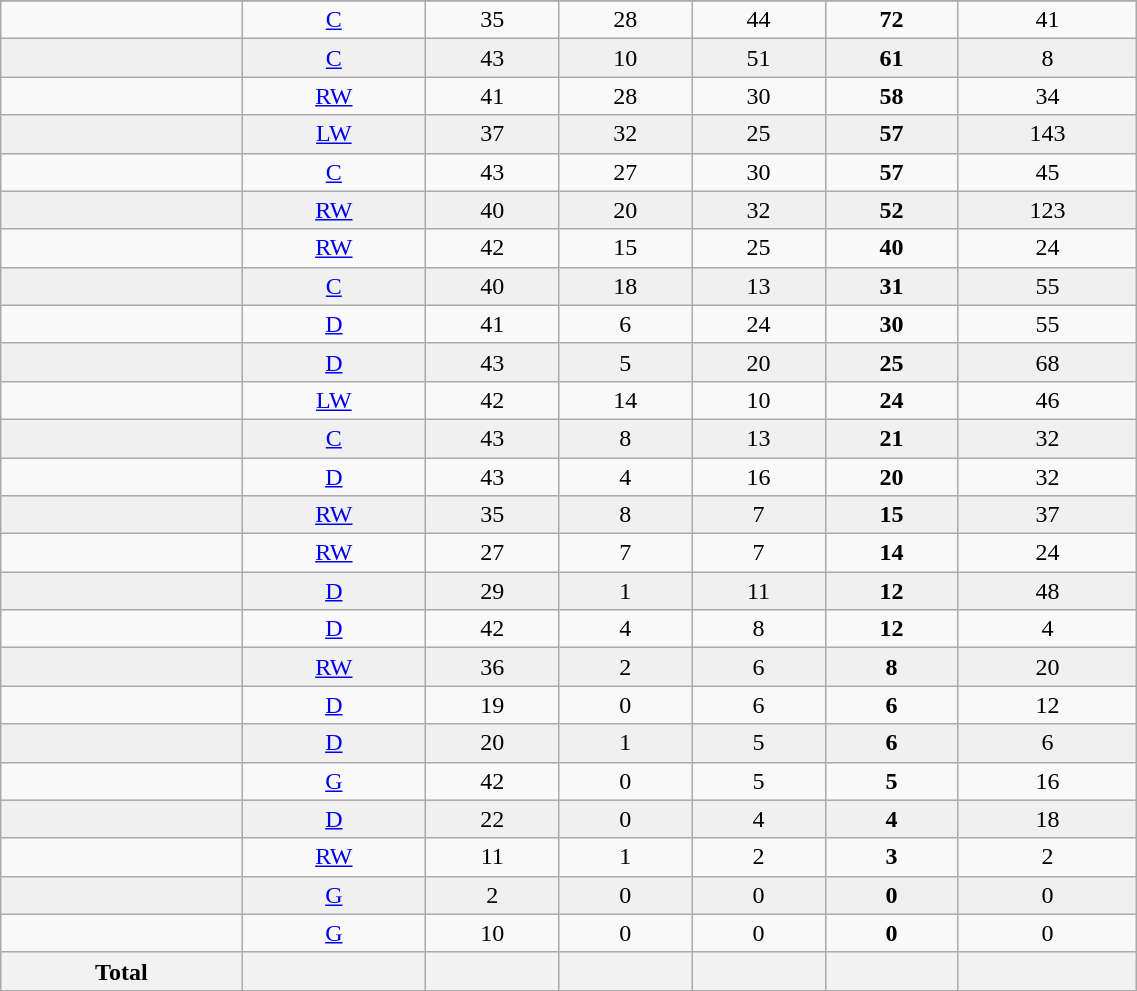<table class="wikitable sortable" width ="60%">
<tr align="center">
</tr>
<tr align="center" bgcolor="">
<td></td>
<td><a href='#'>C</a></td>
<td>35</td>
<td>28</td>
<td>44</td>
<td><strong>72</strong></td>
<td>41</td>
</tr>
<tr align="center" bgcolor="f0f0f0">
<td></td>
<td><a href='#'>C</a></td>
<td>43</td>
<td>10</td>
<td>51</td>
<td><strong>61</strong></td>
<td>8</td>
</tr>
<tr align="center" bgcolor="">
<td></td>
<td><a href='#'>RW</a></td>
<td>41</td>
<td>28</td>
<td>30</td>
<td><strong>58</strong></td>
<td>34</td>
</tr>
<tr align="center" bgcolor="f0f0f0">
<td></td>
<td><a href='#'>LW</a></td>
<td>37</td>
<td>32</td>
<td>25</td>
<td><strong>57</strong></td>
<td>143</td>
</tr>
<tr align="center" bgcolor="">
<td></td>
<td><a href='#'>C</a></td>
<td>43</td>
<td>27</td>
<td>30</td>
<td><strong>57</strong></td>
<td>45</td>
</tr>
<tr align="center" bgcolor="f0f0f0">
<td></td>
<td><a href='#'>RW</a></td>
<td>40</td>
<td>20</td>
<td>32</td>
<td><strong>52</strong></td>
<td>123</td>
</tr>
<tr align="center" bgcolor="">
<td></td>
<td><a href='#'>RW</a></td>
<td>42</td>
<td>15</td>
<td>25</td>
<td><strong>40</strong></td>
<td>24</td>
</tr>
<tr align="center" bgcolor="f0f0f0">
<td></td>
<td><a href='#'>C</a></td>
<td>40</td>
<td>18</td>
<td>13</td>
<td><strong>31</strong></td>
<td>55</td>
</tr>
<tr align="center" bgcolor="">
<td></td>
<td><a href='#'>D</a></td>
<td>41</td>
<td>6</td>
<td>24</td>
<td><strong>30</strong></td>
<td>55</td>
</tr>
<tr align="center" bgcolor="f0f0f0">
<td></td>
<td><a href='#'>D</a></td>
<td>43</td>
<td>5</td>
<td>20</td>
<td><strong>25</strong></td>
<td>68</td>
</tr>
<tr align="center" bgcolor="">
<td></td>
<td><a href='#'>LW</a></td>
<td>42</td>
<td>14</td>
<td>10</td>
<td><strong>24</strong></td>
<td>46</td>
</tr>
<tr align="center" bgcolor="f0f0f0">
<td></td>
<td><a href='#'>C</a></td>
<td>43</td>
<td>8</td>
<td>13</td>
<td><strong>21</strong></td>
<td>32</td>
</tr>
<tr align="center" bgcolor="">
<td></td>
<td><a href='#'>D</a></td>
<td>43</td>
<td>4</td>
<td>16</td>
<td><strong>20</strong></td>
<td>32</td>
</tr>
<tr align="center" bgcolor="f0f0f0">
<td></td>
<td><a href='#'>RW</a></td>
<td>35</td>
<td>8</td>
<td>7</td>
<td><strong>15</strong></td>
<td>37</td>
</tr>
<tr align="center" bgcolor="">
<td></td>
<td><a href='#'>RW</a></td>
<td>27</td>
<td>7</td>
<td>7</td>
<td><strong>14</strong></td>
<td>24</td>
</tr>
<tr align="center" bgcolor="f0f0f0">
<td></td>
<td><a href='#'>D</a></td>
<td>29</td>
<td>1</td>
<td>11</td>
<td><strong>12</strong></td>
<td>48</td>
</tr>
<tr align="center" bgcolor="">
<td></td>
<td><a href='#'>D</a></td>
<td>42</td>
<td>4</td>
<td>8</td>
<td><strong>12</strong></td>
<td>4</td>
</tr>
<tr align="center" bgcolor="f0f0f0">
<td></td>
<td><a href='#'>RW</a></td>
<td>36</td>
<td>2</td>
<td>6</td>
<td><strong>8</strong></td>
<td>20</td>
</tr>
<tr align="center" bgcolor="">
<td></td>
<td><a href='#'>D</a></td>
<td>19</td>
<td>0</td>
<td>6</td>
<td><strong>6</strong></td>
<td>12</td>
</tr>
<tr align="center" bgcolor="f0f0f0">
<td></td>
<td><a href='#'>D</a></td>
<td>20</td>
<td>1</td>
<td>5</td>
<td><strong>6</strong></td>
<td>6</td>
</tr>
<tr align="center" bgcolor="">
<td></td>
<td><a href='#'>G</a></td>
<td>42</td>
<td>0</td>
<td>5</td>
<td><strong>5</strong></td>
<td>16</td>
</tr>
<tr align="center" bgcolor="f0f0f0">
<td></td>
<td><a href='#'>D</a></td>
<td>22</td>
<td>0</td>
<td>4</td>
<td><strong>4</strong></td>
<td>18</td>
</tr>
<tr align="center" bgcolor="">
<td></td>
<td><a href='#'>RW</a></td>
<td>11</td>
<td>1</td>
<td>2</td>
<td><strong>3</strong></td>
<td>2</td>
</tr>
<tr align="center" bgcolor="f0f0f0">
<td></td>
<td><a href='#'>G</a></td>
<td>2</td>
<td>0</td>
<td>0</td>
<td><strong>0</strong></td>
<td>0</td>
</tr>
<tr align="center" bgcolor="">
<td></td>
<td><a href='#'>G</a></td>
<td>10</td>
<td>0</td>
<td>0</td>
<td><strong>0</strong></td>
<td>0</td>
</tr>
<tr>
<th>Total</th>
<th></th>
<th></th>
<th></th>
<th></th>
<th></th>
<th></th>
</tr>
</table>
